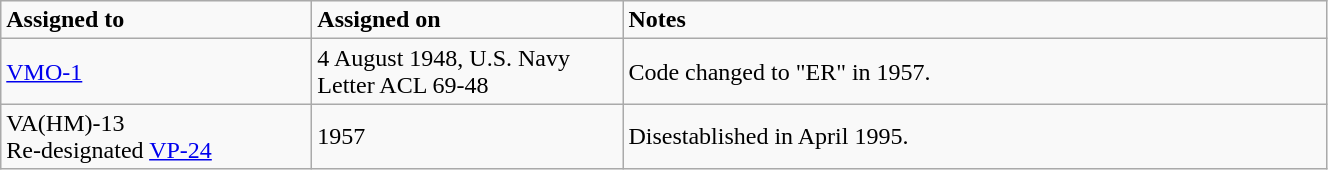<table class="wikitable" style="width: 70%;">
<tr>
<td style="width: 200px;"><strong>Assigned to</strong></td>
<td style="width: 200px;"><strong>Assigned on</strong></td>
<td><strong>Notes</strong></td>
</tr>
<tr>
<td><a href='#'>VMO-1</a></td>
<td>4 August 1948, U.S. Navy Letter ACL 69-48</td>
<td>Code changed to "ER" in 1957.</td>
</tr>
<tr>
<td>VA(HM)-13<br>Re-designated <a href='#'>VP-24</a></td>
<td>1957</td>
<td>Disestablished in April 1995.</td>
</tr>
</table>
